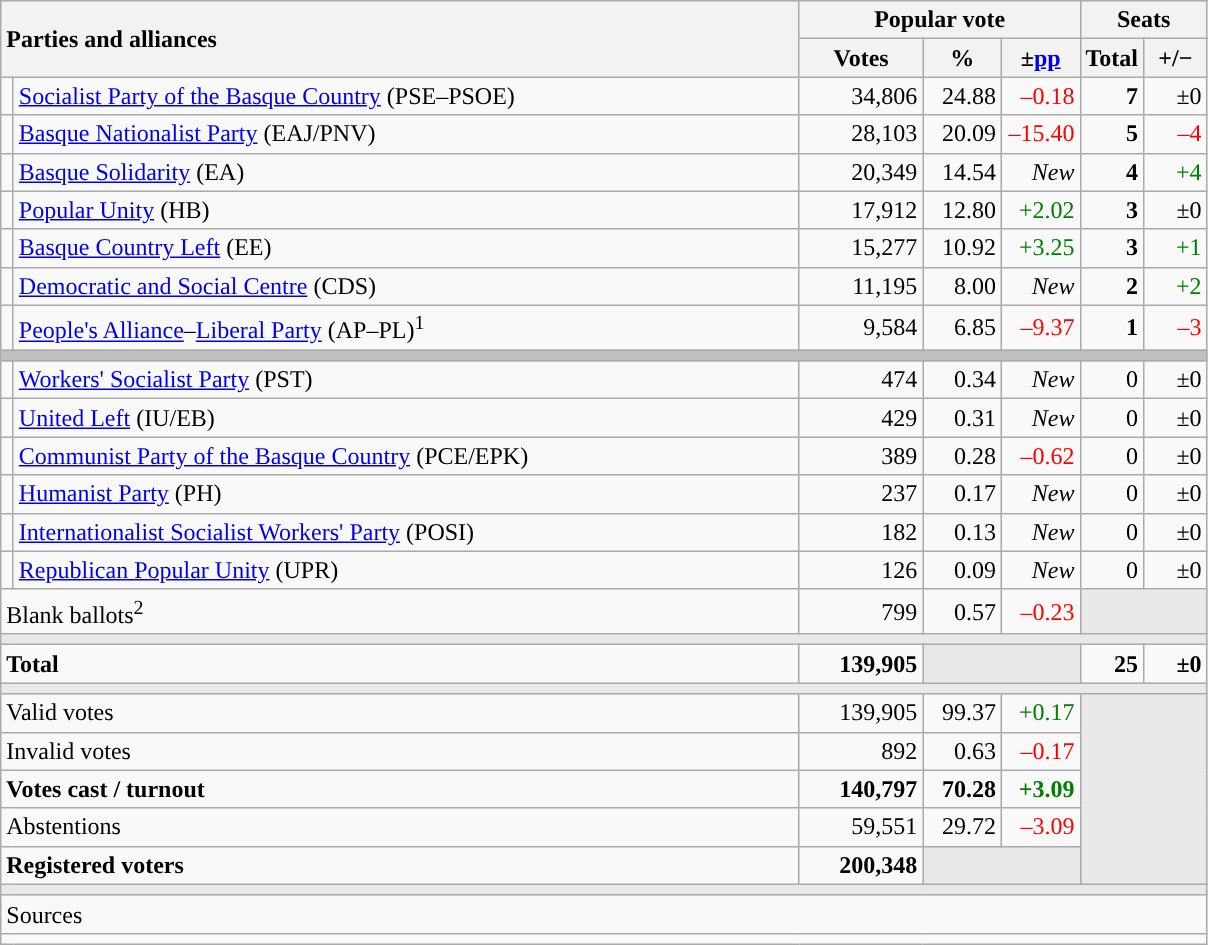<table class="wikitable" style="text-align:right;">
<tr>
<th style="text-align:left;" rowspan="2" colspan="2" width="525">Parties and alliances</th>
<th colspan="3">Popular vote</th>
<th colspan="2">Seats</th>
</tr>
<tr>
<th width="75">Votes</th>
<th width="45">%</th>
<th width="45">±<a href='#'>pp</a></th>
<th width="35">Total</th>
<th width="35">+/−</th>
</tr>
<tr>
<td width="1" style="color:inherit;background:"></td>
<td align="left"><a href='#'>Socialist Party of the Basque Country</a> (PSE–PSOE)</td>
<td>34,806</td>
<td>24.88</td>
<td style="color:red;">–0.18</td>
<td><strong>7</strong></td>
<td>±0</td>
</tr>
<tr>
<td style="color:inherit;background:"></td>
<td align="left"><a href='#'>Basque Nationalist Party</a> (EAJ/PNV)</td>
<td>28,103</td>
<td>20.09</td>
<td style="color:red;">–15.40</td>
<td><strong>5</strong></td>
<td style="color:red;">–4</td>
</tr>
<tr>
<td style="color:inherit;background:"></td>
<td align="left"><a href='#'>Basque Solidarity</a> (EA)</td>
<td>20,349</td>
<td>14.54</td>
<td><em>New</em></td>
<td><strong>4</strong></td>
<td style="color:green;">+4</td>
</tr>
<tr>
<td style="color:inherit;background:"></td>
<td align="left"><a href='#'>Popular Unity</a> (HB)</td>
<td>17,912</td>
<td>12.80</td>
<td style="color:green;">+2.02</td>
<td><strong>3</strong></td>
<td>±0</td>
</tr>
<tr>
<td style="color:inherit;background:"></td>
<td align="left"><a href='#'>Basque Country Left</a> (EE)</td>
<td>15,277</td>
<td>10.92</td>
<td style="color:green;">+3.25</td>
<td><strong>3</strong></td>
<td style="color:green;">+1</td>
</tr>
<tr>
<td style="color:inherit;background:"></td>
<td align="left"><a href='#'>Democratic and Social Centre</a> (CDS)</td>
<td>11,195</td>
<td>8.00</td>
<td><em>New</em></td>
<td><strong>2</strong></td>
<td style="color:green;">+2</td>
</tr>
<tr>
<td style="color:inherit;background:"></td>
<td align="left"><a href='#'>People's Alliance</a>–<a href='#'>Liberal Party</a> (AP–PL)<sup>1</sup></td>
<td>9,584</td>
<td>6.85</td>
<td style="color:red;">–9.37</td>
<td><strong>1</strong></td>
<td style="color:red;">–3</td>
</tr>
<tr>
<td colspan="7" bgcolor="#C0C0C0"></td>
</tr>
<tr>
<td style="color:inherit;background:"></td>
<td align="left"><a href='#'>Workers' Socialist Party</a> (PST)</td>
<td>474</td>
<td>0.34</td>
<td><em>New</em></td>
<td>0</td>
<td>±0</td>
</tr>
<tr>
<td style="color:inherit;background:"></td>
<td align="left"><a href='#'>United Left</a> (IU/EB)</td>
<td>429</td>
<td>0.31</td>
<td><em>New</em></td>
<td>0</td>
<td>±0</td>
</tr>
<tr>
<td style="color:inherit;background:"></td>
<td align="left"><a href='#'>Communist Party of the Basque Country</a> (PCE/EPK)</td>
<td>389</td>
<td>0.28</td>
<td style="color:red;">–0.62</td>
<td>0</td>
<td>±0</td>
</tr>
<tr>
<td style="color:inherit;background:"></td>
<td align="left"><a href='#'>Humanist Party</a> (PH)</td>
<td>237</td>
<td>0.17</td>
<td><em>New</em></td>
<td>0</td>
<td>±0</td>
</tr>
<tr>
<td style="color:inherit;background:"></td>
<td align="left"><a href='#'>Internationalist Socialist Workers' Party</a> (POSI)</td>
<td>182</td>
<td>0.13</td>
<td><em>New</em></td>
<td>0</td>
<td>±0</td>
</tr>
<tr>
<td style="color:inherit;background:"></td>
<td align="left"><a href='#'>Republican Popular Unity</a> (UPR)</td>
<td>126</td>
<td>0.09</td>
<td><em>New</em></td>
<td>0</td>
<td>±0</td>
</tr>
<tr>
<td align="left" colspan="2">Blank ballots<sup>2</sup></td>
<td>799</td>
<td>0.57</td>
<td style="color:red;">–0.23</td>
<td bgcolor="#E9E9E9" colspan="2"></td>
</tr>
<tr>
<td colspan="7" bgcolor="#E9E9E9"></td>
</tr>
<tr style="font-weight:bold;">
<td align="left" colspan="2">Total</td>
<td>139,905</td>
<td bgcolor="#E9E9E9" colspan="2"></td>
<td>25</td>
<td>±0</td>
</tr>
<tr>
<td colspan="7" bgcolor="#E9E9E9"></td>
</tr>
<tr>
<td align="left" colspan="2">Valid votes</td>
<td>139,905</td>
<td>99.37</td>
<td style="color:green;">+0.17</td>
<td bgcolor="#E9E9E9" colspan="2" rowspan="5"></td>
</tr>
<tr>
<td align="left" colspan="2">Invalid votes</td>
<td>892</td>
<td>0.63</td>
<td style="color:red;">–0.17</td>
</tr>
<tr style="font-weight:bold;">
<td align="left" colspan="2">Votes cast / turnout</td>
<td>140,797</td>
<td>70.28</td>
<td style="color:green;">+3.09</td>
</tr>
<tr>
<td align="left" colspan="2">Abstentions</td>
<td>59,551</td>
<td>29.72</td>
<td style="color:red;">–3.09</td>
</tr>
<tr style="font-weight:bold;">
<td align="left" colspan="2">Registered voters</td>
<td>200,348</td>
<td bgcolor="#E9E9E9" colspan="2"></td>
</tr>
<tr>
<td colspan="7" bgcolor="#E9E9E9"></td>
</tr>
<tr>
<td align="left" colspan="7">Sources</td>
</tr>
<tr>
<td colspan="7" style="text-align:left; max-width:790px;"></td>
</tr>
</table>
